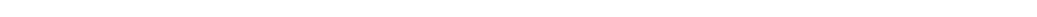<table style="width:88%; text-align:center;">
<tr style="color:white;">
<td style="background:"><strong>28</strong></td>
<td style="background:"><strong>7</strong></td>
<td style="background:"><strong>28</strong></td>
</tr>
</table>
